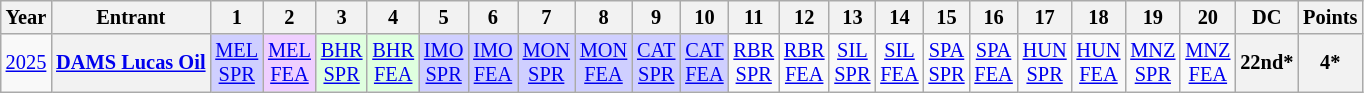<table class="wikitable" style="text-align:center; font-size:85%;">
<tr>
<th>Year</th>
<th>Entrant</th>
<th>1</th>
<th>2</th>
<th>3</th>
<th>4</th>
<th>5</th>
<th>6</th>
<th>7</th>
<th>8</th>
<th>9</th>
<th>10</th>
<th>11</th>
<th>12</th>
<th>13</th>
<th>14</th>
<th>15</th>
<th>16</th>
<th>17</th>
<th>18</th>
<th>19</th>
<th>20</th>
<th>DC</th>
<th>Points</th>
</tr>
<tr>
<td><a href='#'>2025</a></td>
<th nowrap><a href='#'>DAMS Lucas Oil</a></th>
<td style="background:#CFCFFF;"><a href='#'>MEL<br>SPR</a><br></td>
<td style="background:#EFCFFF;"><a href='#'>MEL<br>FEA</a><br></td>
<td style="background:#DFFFDF;"><a href='#'>BHR<br>SPR</a><br></td>
<td style="background:#DFFFDF;"><a href='#'>BHR<br>FEA</a><br></td>
<td style="background:#CFCFFF;"><a href='#'>IMO<br>SPR</a><br></td>
<td style="background:#CFCFFF;"><a href='#'>IMO<br>FEA</a><br></td>
<td style="background:#CFCFFF;"><a href='#'>MON<br>SPR</a><br></td>
<td style="background:#CFCFFF;"><a href='#'>MON<br>FEA</a><br></td>
<td style="background:#CFCFFF;"><a href='#'>CAT<br>SPR</a><br></td>
<td style="background:#CFCFFF;"><a href='#'>CAT<br>FEA</a><br></td>
<td style="background:#;"><a href='#'>RBR<br>SPR</a><br></td>
<td style="background:#;"><a href='#'>RBR<br>FEA</a><br></td>
<td style="background:#;"><a href='#'>SIL<br>SPR</a><br></td>
<td style="background:#;"><a href='#'>SIL<br>FEA</a><br></td>
<td style="background:#;"><a href='#'>SPA<br>SPR</a><br></td>
<td style="background:#;"><a href='#'>SPA<br>FEA</a><br></td>
<td style="background:#;"><a href='#'>HUN<br>SPR</a><br></td>
<td style="background:#;"><a href='#'>HUN<br>FEA</a><br></td>
<td style="background:#;"><a href='#'>MNZ<br>SPR</a><br></td>
<td style="background:#;"><a href='#'>MNZ<br>FEA</a><br></td>
<th>22nd*</th>
<th>4*</th>
</tr>
</table>
